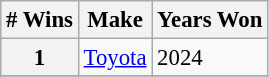<table class="wikitable" style="font-size: 95%;">
<tr>
<th># Wins</th>
<th>Make</th>
<th>Years Won</th>
</tr>
<tr>
<th>1</th>
<td><a href='#'>Toyota</a></td>
<td>2024</td>
</tr>
<tr>
</tr>
</table>
